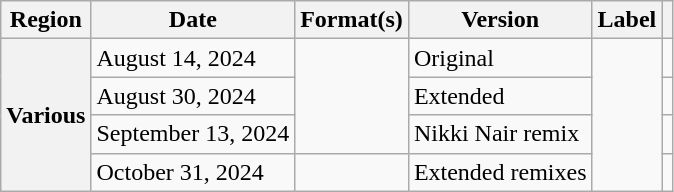<table class="wikitable plainrowheaders">
<tr>
<th scope="col">Region</th>
<th scope="col">Date</th>
<th scope="col">Format(s)</th>
<th scope="col">Version</th>
<th scope="col">Label</th>
<th scope="col"></th>
</tr>
<tr>
<th scope="row" rowspan="4">Various</th>
<td>August 14, 2024</td>
<td rowspan="3"></td>
<td>Original</td>
<td rowspan="4"></td>
<td style="text-align:center;"></td>
</tr>
<tr>
<td>August 30, 2024</td>
<td>Extended</td>
<td style="text-align:center;"></td>
</tr>
<tr>
<td>September 13, 2024</td>
<td>Nikki Nair remix</td>
<td style="text-align:center;"></td>
</tr>
<tr>
<td>October 31, 2024</td>
<td></td>
<td>Extended remixes</td>
<td style="text-align:center;"></td>
</tr>
</table>
